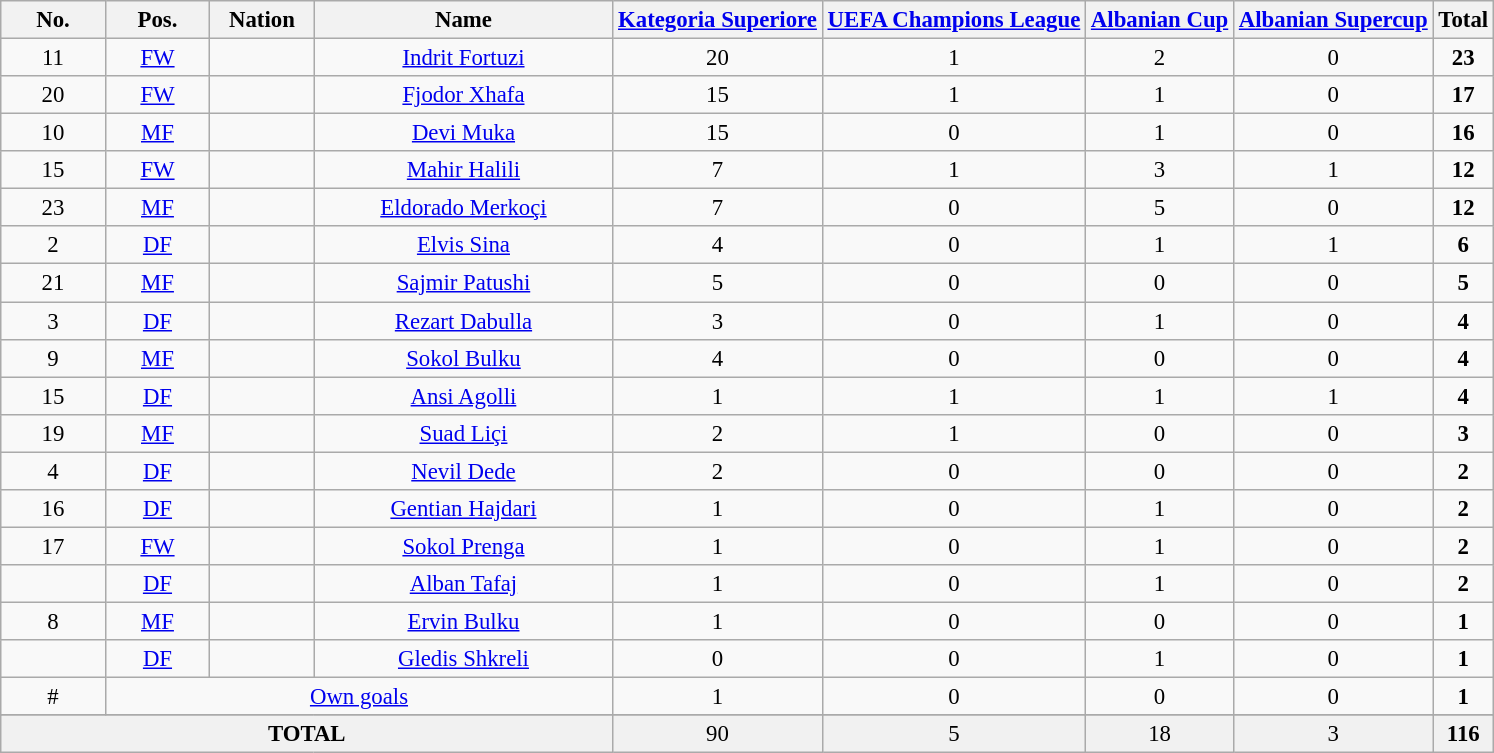<table class="wikitable sortable" style="font-size: 95%; text-align: center;">
<tr>
<th width="7%"><strong>No.</strong></th>
<th width="7%"><strong>Pos.</strong></th>
<th width="7%"><strong>Nation</strong></th>
<th width="20%"><strong>Name</strong></th>
<th><a href='#'>Kategoria Superiore</a></th>
<th><a href='#'>UEFA Champions League</a></th>
<th><a href='#'>Albanian Cup</a></th>
<th><a href='#'>Albanian Supercup</a></th>
<th>Total</th>
</tr>
<tr>
<td>11</td>
<td><a href='#'>FW</a></td>
<td></td>
<td><a href='#'>Indrit Fortuzi</a></td>
<td>20 </td>
<td>1 </td>
<td>2 </td>
<td>0 </td>
<td><strong>23</strong> </td>
</tr>
<tr>
<td>20</td>
<td><a href='#'>FW</a></td>
<td></td>
<td><a href='#'>Fjodor Xhafa</a></td>
<td>15 </td>
<td>1 </td>
<td>1 </td>
<td>0 </td>
<td><strong>17</strong> </td>
</tr>
<tr>
<td>10</td>
<td><a href='#'>MF</a></td>
<td></td>
<td><a href='#'>Devi Muka</a></td>
<td>15 </td>
<td>0 </td>
<td>1 </td>
<td>0 </td>
<td><strong>16</strong> </td>
</tr>
<tr>
<td>15</td>
<td><a href='#'>FW</a></td>
<td></td>
<td><a href='#'>Mahir Halili</a></td>
<td>7 </td>
<td>1 </td>
<td>3 </td>
<td>1 </td>
<td><strong>12</strong> </td>
</tr>
<tr>
<td>23</td>
<td><a href='#'>MF</a></td>
<td></td>
<td><a href='#'>Eldorado Merkoçi</a></td>
<td>7 </td>
<td>0 </td>
<td>5 </td>
<td>0 </td>
<td><strong>12</strong> </td>
</tr>
<tr>
<td>2</td>
<td><a href='#'>DF</a></td>
<td></td>
<td><a href='#'>Elvis Sina</a></td>
<td>4 </td>
<td>0 </td>
<td>1 </td>
<td>1 </td>
<td><strong>6</strong> </td>
</tr>
<tr>
<td>21</td>
<td><a href='#'>MF</a></td>
<td></td>
<td><a href='#'>Sajmir Patushi</a></td>
<td>5 </td>
<td>0 </td>
<td>0 </td>
<td>0 </td>
<td><strong>5</strong> </td>
</tr>
<tr>
<td>3</td>
<td><a href='#'>DF</a></td>
<td></td>
<td><a href='#'>Rezart Dabulla</a></td>
<td>3 </td>
<td>0 </td>
<td>1 </td>
<td>0 </td>
<td><strong>4</strong> </td>
</tr>
<tr>
<td>9</td>
<td><a href='#'>MF</a></td>
<td></td>
<td><a href='#'>Sokol Bulku</a></td>
<td>4 </td>
<td>0 </td>
<td>0 </td>
<td>0 </td>
<td><strong>4</strong> </td>
</tr>
<tr>
<td>15</td>
<td><a href='#'>DF</a></td>
<td></td>
<td><a href='#'>Ansi Agolli</a></td>
<td>1 </td>
<td>1 </td>
<td>1 </td>
<td>1 </td>
<td><strong>4</strong> </td>
</tr>
<tr>
<td>19</td>
<td><a href='#'>MF</a></td>
<td></td>
<td><a href='#'>Suad Liçi</a></td>
<td>2 </td>
<td>1 </td>
<td>0 </td>
<td>0 </td>
<td><strong>3</strong> </td>
</tr>
<tr>
<td>4</td>
<td><a href='#'>DF</a></td>
<td></td>
<td><a href='#'>Nevil Dede</a></td>
<td>2 </td>
<td>0 </td>
<td>0 </td>
<td>0 </td>
<td><strong>2</strong> </td>
</tr>
<tr>
<td>16</td>
<td><a href='#'>DF</a></td>
<td></td>
<td><a href='#'>Gentian Hajdari</a></td>
<td>1 </td>
<td>0 </td>
<td>1 </td>
<td>0 </td>
<td><strong>2</strong> </td>
</tr>
<tr>
<td>17</td>
<td><a href='#'>FW</a></td>
<td></td>
<td><a href='#'>Sokol Prenga</a></td>
<td>1 </td>
<td>0 </td>
<td>1 </td>
<td>0 </td>
<td><strong>2</strong> </td>
</tr>
<tr>
<td></td>
<td><a href='#'>DF</a></td>
<td></td>
<td><a href='#'>Alban Tafaj</a></td>
<td>1 </td>
<td>0 </td>
<td>1 </td>
<td>0 </td>
<td><strong>2</strong> </td>
</tr>
<tr>
<td>8</td>
<td><a href='#'>MF</a></td>
<td></td>
<td><a href='#'>Ervin Bulku</a></td>
<td>1 </td>
<td>0 </td>
<td>0 </td>
<td>0 </td>
<td><strong>1</strong> </td>
</tr>
<tr>
<td></td>
<td><a href='#'>DF</a></td>
<td></td>
<td><a href='#'>Gledis Shkreli</a></td>
<td>0 </td>
<td>0 </td>
<td>1 </td>
<td>0 </td>
<td><strong>1</strong> </td>
</tr>
<tr>
<td>#</td>
<td colspan=3><a href='#'>Own goals</a></td>
<td>1 </td>
<td>0 </td>
<td>0 </td>
<td>0 </td>
<td><strong>1</strong> </td>
</tr>
<tr>
</tr>
<tr bgcolor="F1F1F1" >
<td colspan=4><strong>TOTAL</strong></td>
<td>90 </td>
<td>5 </td>
<td>18 </td>
<td>3 </td>
<td><strong>116</strong> </td>
</tr>
</table>
